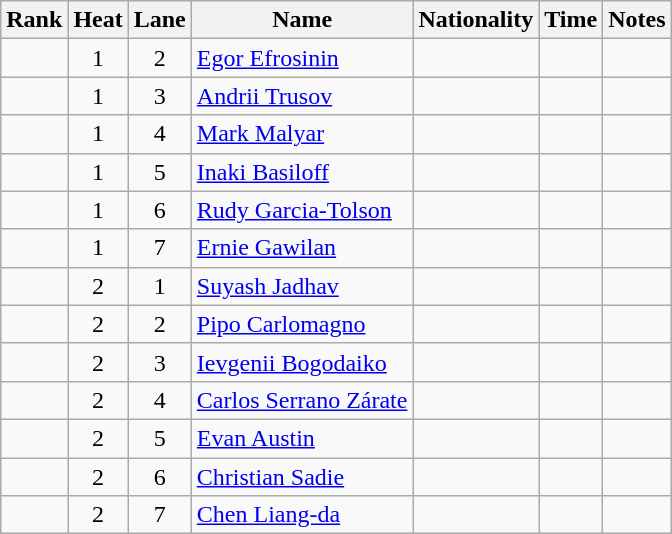<table class="wikitable sortable" style="text-align:center">
<tr>
<th>Rank</th>
<th>Heat</th>
<th>Lane</th>
<th>Name</th>
<th>Nationality</th>
<th>Time</th>
<th>Notes</th>
</tr>
<tr>
<td></td>
<td>1</td>
<td>2</td>
<td align="left"><a href='#'>Egor Efrosinin</a></td>
<td align="left"></td>
<td></td>
<td></td>
</tr>
<tr>
<td></td>
<td>1</td>
<td>3</td>
<td align="left"><a href='#'>Andrii Trusov</a></td>
<td align="left"></td>
<td></td>
<td></td>
</tr>
<tr>
<td></td>
<td>1</td>
<td>4</td>
<td align="left"><a href='#'>Mark Malyar</a></td>
<td align="left"></td>
<td></td>
<td></td>
</tr>
<tr>
<td></td>
<td>1</td>
<td>5</td>
<td align="left"><a href='#'>Inaki Basiloff</a></td>
<td align="left"></td>
<td></td>
<td></td>
</tr>
<tr>
<td></td>
<td>1</td>
<td>6</td>
<td align="left"><a href='#'>Rudy Garcia-Tolson</a></td>
<td align="left"></td>
<td></td>
<td></td>
</tr>
<tr>
<td></td>
<td>1</td>
<td>7</td>
<td align="left"><a href='#'>Ernie Gawilan</a></td>
<td align="left"></td>
<td></td>
<td></td>
</tr>
<tr>
<td></td>
<td>2</td>
<td>1</td>
<td align="left"><a href='#'>Suyash Jadhav</a></td>
<td align="left"></td>
<td></td>
<td></td>
</tr>
<tr>
<td></td>
<td>2</td>
<td>2</td>
<td align="left"><a href='#'>Pipo Carlomagno</a></td>
<td align="left"></td>
<td></td>
<td></td>
</tr>
<tr>
<td></td>
<td>2</td>
<td>3</td>
<td align="left"><a href='#'>Ievgenii Bogodaiko</a></td>
<td align="left"></td>
<td></td>
<td></td>
</tr>
<tr>
<td></td>
<td>2</td>
<td>4</td>
<td align="left"><a href='#'>Carlos Serrano Zárate</a></td>
<td align="left"></td>
<td></td>
<td></td>
</tr>
<tr>
<td></td>
<td>2</td>
<td>5</td>
<td align="left"><a href='#'>Evan Austin</a></td>
<td align="left"></td>
<td></td>
<td></td>
</tr>
<tr>
<td></td>
<td>2</td>
<td>6</td>
<td align="left"><a href='#'>Christian Sadie</a></td>
<td align="left"></td>
<td></td>
<td></td>
</tr>
<tr>
<td></td>
<td>2</td>
<td>7</td>
<td align="left"><a href='#'>Chen Liang-da</a></td>
<td align="left"></td>
<td></td>
<td></td>
</tr>
</table>
